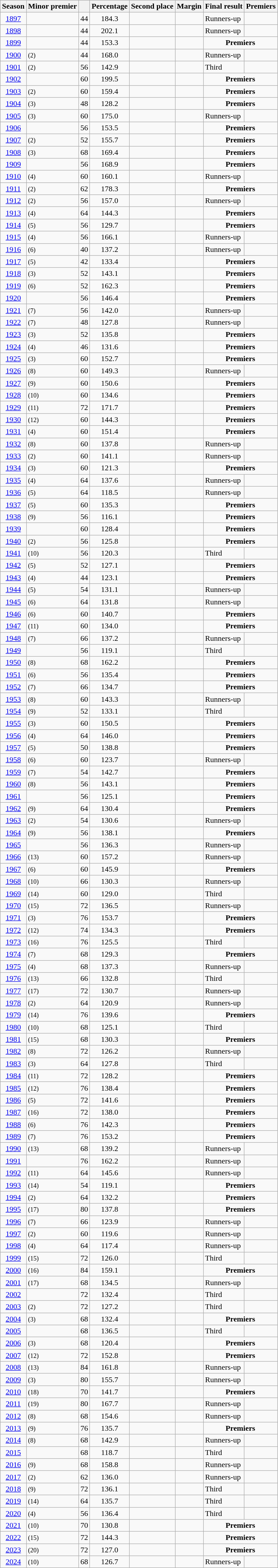<table class="wikitable sortable" style=text-align:center>
<tr>
<th>Season</th>
<th>Minor premier</th>
<th></th>
<th>Percentage</th>
<th>Second place</th>
<th>Margin</th>
<th>Final result</th>
<th class=unsortable>Premiers</th>
</tr>
<tr>
<td><a href='#'>1897</a></td>
<td align=left></td>
<td>44</td>
<td>184.3</td>
<td align=left></td>
<td></td>
<td align=left>Runners-up</td>
<td align=left></td>
</tr>
<tr>
<td><a href='#'>1898</a></td>
<td align=left></td>
<td>44</td>
<td>202.1</td>
<td align=left></td>
<td></td>
<td align=left>Runners-up</td>
<td align=left></td>
</tr>
<tr>
<td><a href='#'>1899</a></td>
<td align=left></td>
<td>44</td>
<td>153.3</td>
<td align=left></td>
<td></td>
<td colspan=2><strong>Premiers</strong></td>
</tr>
<tr>
<td><a href='#'>1900</a></td>
<td align=left> <small>(2)</small></td>
<td>44</td>
<td>168.0</td>
<td align=left></td>
<td></td>
<td align=left>Runners-up</td>
<td align=left></td>
</tr>
<tr>
<td><a href='#'>1901</a></td>
<td align=left> <small>(2)</small></td>
<td>56</td>
<td>142.9</td>
<td align=left></td>
<td></td>
<td align=left>Third</td>
<td align=left></td>
</tr>
<tr>
<td><a href='#'>1902</a></td>
<td align=left></td>
<td>60</td>
<td>199.5</td>
<td align=left></td>
<td></td>
<td colspan=2><strong>Premiers</strong></td>
</tr>
<tr>
<td><a href='#'>1903</a></td>
<td align=left> <small>(2)</small></td>
<td>60</td>
<td>159.4</td>
<td align=left></td>
<td></td>
<td colspan=2><strong>Premiers</strong></td>
</tr>
<tr>
<td><a href='#'>1904</a></td>
<td align=left> <small>(3)</small></td>
<td>48</td>
<td>128.2</td>
<td align=left></td>
<td></td>
<td colspan=2><strong>Premiers</strong></td>
</tr>
<tr>
<td><a href='#'>1905</a></td>
<td align=left> <small>(3)</small></td>
<td>60</td>
<td>175.0</td>
<td align=left></td>
<td></td>
<td align=left>Runners-up</td>
<td align=left></td>
</tr>
<tr>
<td><a href='#'>1906</a></td>
<td align=left></td>
<td>56</td>
<td>153.5</td>
<td align=left></td>
<td></td>
<td colspan=2><strong>Premiers</strong></td>
</tr>
<tr>
<td><a href='#'>1907</a></td>
<td align=left> <small>(2)</small></td>
<td>52</td>
<td>155.7</td>
<td align=left></td>
<td></td>
<td colspan=2><strong>Premiers</strong></td>
</tr>
<tr>
<td><a href='#'>1908</a></td>
<td align=left> <small>(3)</small></td>
<td>68</td>
<td>169.4</td>
<td align=left></td>
<td></td>
<td colspan=2><strong>Premiers</strong></td>
</tr>
<tr>
<td><a href='#'>1909</a></td>
<td align=left></td>
<td>56</td>
<td>168.9</td>
<td align=left></td>
<td></td>
<td colspan=2><strong>Premiers</strong></td>
</tr>
<tr>
<td><a href='#'>1910</a></td>
<td align=left> <small>(4)</small></td>
<td>60</td>
<td>160.1</td>
<td align=left></td>
<td></td>
<td align=left>Runners-up</td>
<td align=left></td>
</tr>
<tr>
<td><a href='#'>1911</a></td>
<td align=left> <small>(2)</small></td>
<td>62</td>
<td>178.3</td>
<td align=left></td>
<td></td>
<td colspan=2><strong>Premiers</strong></td>
</tr>
<tr>
<td><a href='#'>1912</a></td>
<td align=left> <small>(2)</small></td>
<td>56</td>
<td>157.0</td>
<td align=left></td>
<td></td>
<td align=left>Runners-up</td>
<td align=left></td>
</tr>
<tr>
<td><a href='#'>1913</a></td>
<td align=left> <small>(4)</small></td>
<td>64</td>
<td>144.3</td>
<td align=left></td>
<td></td>
<td colspan=2><strong>Premiers</strong></td>
</tr>
<tr>
<td><a href='#'>1914</a></td>
<td align=left> <small>(5)</small></td>
<td>56</td>
<td>129.7</td>
<td align=left></td>
<td></td>
<td colspan=2><strong>Premiers</strong></td>
</tr>
<tr>
<td><a href='#'>1915</a></td>
<td align=left> <small>(4)</small></td>
<td>56</td>
<td>166.1</td>
<td align=left></td>
<td></td>
<td align=left>Runners-up</td>
<td align=left></td>
</tr>
<tr>
<td><a href='#'>1916</a></td>
<td align=left> <small>(6)</small></td>
<td>40</td>
<td>137.2</td>
<td align=left></td>
<td></td>
<td align=left>Runners-up</td>
<td align=left></td>
</tr>
<tr>
<td><a href='#'>1917</a></td>
<td align=left> <small>(5)</small></td>
<td>42</td>
<td>133.4</td>
<td align=left></td>
<td></td>
<td colspan=2><strong>Premiers</strong></td>
</tr>
<tr>
<td><a href='#'>1918</a></td>
<td align=left> <small>(3)</small></td>
<td>52</td>
<td>143.1</td>
<td align=left></td>
<td></td>
<td colspan=2><strong>Premiers</strong></td>
</tr>
<tr>
<td><a href='#'>1919</a></td>
<td align=left> <small>(6)</small></td>
<td>52</td>
<td>162.3</td>
<td align=left></td>
<td></td>
<td colspan=2><strong>Premiers</strong></td>
</tr>
<tr>
<td><a href='#'>1920</a></td>
<td align=left></td>
<td>56</td>
<td>146.4</td>
<td align=left></td>
<td></td>
<td colspan=2><strong>Premiers</strong></td>
</tr>
<tr>
<td><a href='#'>1921</a></td>
<td align=left> <small>(7)</small></td>
<td>56</td>
<td>142.0</td>
<td align=left></td>
<td></td>
<td align=left>Runners-up</td>
<td align=left></td>
</tr>
<tr>
<td><a href='#'>1922</a></td>
<td align=left> <small>(7)</small></td>
<td>48</td>
<td>127.8</td>
<td align=left></td>
<td></td>
<td align=left>Runners-up</td>
<td align=left></td>
</tr>
<tr>
<td><a href='#'>1923</a></td>
<td align=left> <small>(3)</small></td>
<td>52</td>
<td>135.8</td>
<td align=left></td>
<td></td>
<td colspan=2><strong>Premiers</strong></td>
</tr>
<tr>
<td><a href='#'>1924</a></td>
<td align=left> <small>(4)</small></td>
<td>46</td>
<td>131.6</td>
<td align=left></td>
<td></td>
<td colspan=2><strong>Premiers</strong></td>
</tr>
<tr>
<td><a href='#'>1925</a></td>
<td align=left> <small>(3)</small></td>
<td>60</td>
<td>152.7</td>
<td align=left></td>
<td></td>
<td colspan=2><strong>Premiers</strong></td>
</tr>
<tr>
<td><a href='#'>1926</a></td>
<td align=left> <small>(8)</small></td>
<td>60</td>
<td>149.3</td>
<td align=left></td>
<td></td>
<td align=left>Runners-up</td>
<td align=left></td>
</tr>
<tr>
<td><a href='#'>1927</a></td>
<td align=left> <small>(9)</small></td>
<td>60</td>
<td>150.6</td>
<td align=left></td>
<td></td>
<td colspan=2><strong>Premiers</strong></td>
</tr>
<tr>
<td><a href='#'>1928</a></td>
<td align=left> <small>(10)</small></td>
<td>60</td>
<td>134.6</td>
<td align=left></td>
<td></td>
<td colspan=2><strong>Premiers</strong></td>
</tr>
<tr>
<td><a href='#'>1929</a></td>
<td align=left> <small>(11)</small></td>
<td>72</td>
<td>171.7</td>
<td align=left></td>
<td></td>
<td colspan=2><strong>Premiers</strong></td>
</tr>
<tr>
<td><a href='#'>1930</a></td>
<td align=left> <small>(12)</small></td>
<td>60</td>
<td>144.3</td>
<td align=left></td>
<td></td>
<td colspan=2><strong>Premiers</strong></td>
</tr>
<tr>
<td><a href='#'>1931</a></td>
<td align=left> <small>(4)</small></td>
<td>60</td>
<td>151.4</td>
<td align=left></td>
<td></td>
<td colspan=2><strong>Premiers</strong></td>
</tr>
<tr>
<td><a href='#'>1932</a></td>
<td align=left> <small>(8)</small></td>
<td>60</td>
<td>137.8</td>
<td align=left></td>
<td></td>
<td align=left>Runners-up</td>
<td align=left></td>
</tr>
<tr>
<td><a href='#'>1933</a></td>
<td align=left> <small>(2)</small></td>
<td>60</td>
<td>141.1</td>
<td align=left></td>
<td></td>
<td align=left>Runners-up</td>
<td align=left></td>
</tr>
<tr>
<td><a href='#'>1934</a></td>
<td align=left> <small>(3)</small></td>
<td>60</td>
<td>121.3</td>
<td align=left></td>
<td></td>
<td colspan=2><strong>Premiers</strong></td>
</tr>
<tr>
<td><a href='#'>1935</a></td>
<td align=left> <small>(4)</small></td>
<td>64</td>
<td>137.6</td>
<td align=left></td>
<td></td>
<td align=left>Runners-up</td>
<td align=left></td>
</tr>
<tr>
<td><a href='#'>1936</a></td>
<td align=left> <small>(5)</small></td>
<td>64</td>
<td>118.5</td>
<td align=left></td>
<td></td>
<td align=left>Runners-up</td>
<td align=left></td>
</tr>
<tr>
<td><a href='#'>1937</a></td>
<td align=left> <small>(5)</small></td>
<td>60</td>
<td>135.3</td>
<td align=left></td>
<td></td>
<td colspan=2><strong>Premiers</strong></td>
</tr>
<tr>
<td><a href='#'>1938</a></td>
<td align=left> <small>(9)</small></td>
<td>56</td>
<td>116.1</td>
<td align=left></td>
<td></td>
<td colspan=2><strong>Premiers</strong></td>
</tr>
<tr>
<td><a href='#'>1939</a></td>
<td align=left></td>
<td>60</td>
<td>128.4</td>
<td align=left></td>
<td></td>
<td colspan=2><strong>Premiers</strong></td>
</tr>
<tr>
<td><a href='#'>1940</a></td>
<td align=left> <small>(2)</small></td>
<td>56</td>
<td>125.8</td>
<td align=left></td>
<td></td>
<td colspan=2><strong>Premiers</strong></td>
</tr>
<tr>
<td><a href='#'>1941</a></td>
<td align=left> <small>(10)</small></td>
<td>56</td>
<td>120.3</td>
<td align=left></td>
<td></td>
<td align=left>Third</td>
<td align=left></td>
</tr>
<tr>
<td><a href='#'>1942</a></td>
<td align=left> <small>(5)</small></td>
<td>52</td>
<td>127.1</td>
<td align=left></td>
<td></td>
<td colspan=2><strong>Premiers</strong></td>
</tr>
<tr>
<td><a href='#'>1943</a></td>
<td align=left> <small>(4)</small></td>
<td>44</td>
<td>123.1</td>
<td align=left></td>
<td></td>
<td colspan=2><strong>Premiers</strong></td>
</tr>
<tr>
<td><a href='#'>1944</a></td>
<td align=left> <small>(5)</small></td>
<td>54</td>
<td>131.1</td>
<td align=left></td>
<td></td>
<td align=left>Runners-up</td>
<td align=left></td>
</tr>
<tr>
<td><a href='#'>1945</a></td>
<td align=left> <small>(6)</small></td>
<td>64</td>
<td>131.8</td>
<td align=left></td>
<td></td>
<td align=left>Runners-up</td>
<td align=left></td>
</tr>
<tr>
<td><a href='#'>1946</a></td>
<td align=left> <small>(6)</small></td>
<td>60</td>
<td>140.7</td>
<td align=left></td>
<td></td>
<td colspan=2><strong>Premiers</strong></td>
</tr>
<tr>
<td><a href='#'>1947</a></td>
<td align=left> <small>(11)</small></td>
<td>60</td>
<td>134.0</td>
<td align=left></td>
<td></td>
<td colspan=2><strong>Premiers</strong></td>
</tr>
<tr>
<td><a href='#'>1948</a></td>
<td align=left> <small>(7)</small></td>
<td>66</td>
<td>137.2</td>
<td align=left></td>
<td></td>
<td align=left>Runners-up</td>
<td align=left></td>
</tr>
<tr>
<td><a href='#'>1949</a></td>
<td align=left></td>
<td>56</td>
<td>119.1</td>
<td align=left></td>
<td></td>
<td align=left>Third</td>
<td align=left></td>
</tr>
<tr>
<td><a href='#'>1950</a></td>
<td align=left> <small>(8)</small></td>
<td>68</td>
<td>162.2</td>
<td align=left></td>
<td></td>
<td colspan=2><strong>Premiers</strong></td>
</tr>
<tr>
<td><a href='#'>1951</a></td>
<td align=left> <small>(6)</small></td>
<td>56</td>
<td>135.4</td>
<td align=left></td>
<td></td>
<td colspan=2><strong>Premiers</strong></td>
</tr>
<tr>
<td><a href='#'>1952</a></td>
<td align=left> <small>(7)</small></td>
<td>66</td>
<td>134.7</td>
<td align=left></td>
<td></td>
<td colspan=2><strong>Premiers</strong></td>
</tr>
<tr>
<td><a href='#'>1953</a></td>
<td align=left> <small>(8)</small></td>
<td>60</td>
<td>143.3</td>
<td align=left></td>
<td></td>
<td align=left>Runners-up</td>
<td align=left></td>
</tr>
<tr>
<td><a href='#'>1954</a></td>
<td align=left> <small>(9)</small></td>
<td>52</td>
<td>133.1</td>
<td align=left></td>
<td></td>
<td align=left>Third</td>
<td align=left></td>
</tr>
<tr>
<td><a href='#'>1955</a></td>
<td align=left> <small>(3)</small></td>
<td>60</td>
<td>150.5</td>
<td align=left></td>
<td></td>
<td colspan=2><strong>Premiers</strong></td>
</tr>
<tr>
<td><a href='#'>1956</a></td>
<td align=left> <small>(4)</small></td>
<td>64</td>
<td>146.0</td>
<td align=left></td>
<td></td>
<td colspan=2><strong>Premiers</strong></td>
</tr>
<tr>
<td><a href='#'>1957</a></td>
<td align=left> <small>(5)</small></td>
<td>50</td>
<td>138.8</td>
<td align=left></td>
<td></td>
<td colspan=2><strong>Premiers</strong></td>
</tr>
<tr>
<td><a href='#'>1958</a></td>
<td align=left> <small>(6)</small></td>
<td>60</td>
<td>123.7</td>
<td align=left></td>
<td></td>
<td align=left>Runners-up</td>
<td align=left></td>
</tr>
<tr>
<td><a href='#'>1959</a></td>
<td align=left> <small>(7)</small></td>
<td>54</td>
<td>142.7</td>
<td align=left></td>
<td></td>
<td colspan=2><strong>Premiers</strong></td>
</tr>
<tr>
<td><a href='#'>1960</a></td>
<td align=left> <small>(8)</small></td>
<td>56</td>
<td>143.1</td>
<td align=left></td>
<td></td>
<td colspan=2><strong>Premiers</strong></td>
</tr>
<tr>
<td><a href='#'>1961</a></td>
<td align=left></td>
<td>56</td>
<td>125.1</td>
<td align=left></td>
<td></td>
<td colspan=2><strong>Premiers</strong></td>
</tr>
<tr>
<td><a href='#'>1962</a></td>
<td align=left> <small>(9)</small></td>
<td>64</td>
<td>130.4</td>
<td align=left></td>
<td></td>
<td colspan=2><strong>Premiers</strong></td>
</tr>
<tr>
<td><a href='#'>1963</a></td>
<td align=left> <small>(2)</small></td>
<td>54</td>
<td>130.6</td>
<td align=left></td>
<td></td>
<td align=left>Runners-up</td>
<td align=left></td>
</tr>
<tr>
<td><a href='#'>1964</a></td>
<td align=left> <small>(9)</small></td>
<td>56</td>
<td>138.1</td>
<td align=left></td>
<td></td>
<td colspan=2><strong>Premiers</strong></td>
</tr>
<tr>
<td><a href='#'>1965</a></td>
<td align=left></td>
<td>56</td>
<td>136.3</td>
<td align=left></td>
<td></td>
<td align=left>Runners-up</td>
<td align=left></td>
</tr>
<tr>
<td><a href='#'>1966</a></td>
<td align=left> <small>(13)</small></td>
<td>60</td>
<td>157.2</td>
<td align=left></td>
<td></td>
<td align=left>Runners-up</td>
<td align=left></td>
</tr>
<tr>
<td><a href='#'>1967</a></td>
<td align=left> <small>(6)</small></td>
<td>60</td>
<td>145.9</td>
<td align=left></td>
<td></td>
<td colspan=2><strong>Premiers</strong></td>
</tr>
<tr>
<td><a href='#'>1968</a></td>
<td align=left> <small>(10)</small></td>
<td>66</td>
<td>130.3</td>
<td align=left></td>
<td></td>
<td align=left>Runners-up</td>
<td align=left></td>
</tr>
<tr>
<td><a href='#'>1969</a></td>
<td align=left> <small>(14)</small></td>
<td>60</td>
<td>129.0</td>
<td align=left></td>
<td></td>
<td align=left>Third</td>
<td align=left></td>
</tr>
<tr>
<td><a href='#'>1970</a></td>
<td align=left> <small>(15)</small></td>
<td>72</td>
<td>136.5</td>
<td align=left></td>
<td></td>
<td align=left>Runners-up</td>
<td align=left></td>
</tr>
<tr>
<td><a href='#'>1971</a></td>
<td align=left> <small>(3)</small></td>
<td>76</td>
<td>153.7</td>
<td align=left></td>
<td></td>
<td colspan=2><strong>Premiers</strong></td>
</tr>
<tr>
<td><a href='#'>1972</a></td>
<td align=left> <small>(12)</small></td>
<td>74</td>
<td>134.3</td>
<td align=left></td>
<td></td>
<td colspan=2><strong>Premiers</strong></td>
</tr>
<tr>
<td><a href='#'>1973</a></td>
<td align=left> <small>(16)</small></td>
<td>76</td>
<td>125.5</td>
<td align=left></td>
<td></td>
<td align=left>Third</td>
<td align=left></td>
</tr>
<tr>
<td><a href='#'>1974</a></td>
<td align=left> <small>(7)</small></td>
<td>68</td>
<td>129.3</td>
<td align=left></td>
<td></td>
<td colspan=2><strong>Premiers</strong></td>
</tr>
<tr>
<td><a href='#'>1975</a></td>
<td align=left> <small>(4)</small></td>
<td>68</td>
<td>137.3</td>
<td align=left></td>
<td></td>
<td align=left>Runners-up</td>
<td align=left></td>
</tr>
<tr>
<td><a href='#'>1976</a></td>
<td align=left> <small>(13)</small></td>
<td>66</td>
<td>132.8</td>
<td align=left></td>
<td></td>
<td align=left>Third</td>
<td align=left></td>
</tr>
<tr>
<td><a href='#'>1977</a></td>
<td align=left> <small>(17)</small></td>
<td>72</td>
<td>130.7</td>
<td align=left></td>
<td></td>
<td align=left>Runners-up</td>
<td align=left></td>
</tr>
<tr>
<td><a href='#'>1978</a></td>
<td align=left> <small>(2)</small></td>
<td>64</td>
<td>120.9</td>
<td align=left></td>
<td></td>
<td align=left>Runners-up</td>
<td align=left></td>
</tr>
<tr>
<td><a href='#'>1979</a></td>
<td align=left> <small>(14)</small></td>
<td>76</td>
<td>139.6</td>
<td align=left></td>
<td></td>
<td colspan=2><strong>Premiers</strong></td>
</tr>
<tr>
<td><a href='#'>1980</a></td>
<td align=left> <small>(10)</small></td>
<td>68</td>
<td>125.1</td>
<td align=left></td>
<td></td>
<td align=left>Third</td>
<td align=left></td>
</tr>
<tr>
<td><a href='#'>1981</a></td>
<td align=left> <small>(15)</small></td>
<td>68</td>
<td>130.3</td>
<td align=left></td>
<td></td>
<td colspan=2><strong>Premiers</strong></td>
</tr>
<tr>
<td><a href='#'>1982</a></td>
<td align=left> <small>(8)</small></td>
<td>72</td>
<td>126.2</td>
<td align=left></td>
<td></td>
<td align=left>Runners-up</td>
<td align=left></td>
</tr>
<tr>
<td><a href='#'>1983</a></td>
<td align=left> <small>(3)</small></td>
<td>64</td>
<td>127.8</td>
<td align=left></td>
<td></td>
<td align=left>Third</td>
<td align=left></td>
</tr>
<tr>
<td><a href='#'>1984</a></td>
<td align=left> <small>(11)</small></td>
<td>72</td>
<td>128.2</td>
<td align=left></td>
<td></td>
<td colspan=2><strong>Premiers</strong></td>
</tr>
<tr>
<td><a href='#'>1985</a></td>
<td align=left> <small>(12)</small></td>
<td>76</td>
<td>138.4</td>
<td align=left></td>
<td></td>
<td colspan=2><strong>Premiers</strong></td>
</tr>
<tr>
<td><a href='#'>1986</a></td>
<td align=left> <small>(5)</small></td>
<td>72</td>
<td>141.6</td>
<td align=left></td>
<td></td>
<td colspan=2><strong>Premiers</strong></td>
</tr>
<tr>
<td><a href='#'>1987</a></td>
<td align=left> <small>(16)</small></td>
<td>72</td>
<td>138.0</td>
<td align=left></td>
<td></td>
<td colspan=2><strong>Premiers</strong></td>
</tr>
<tr>
<td><a href='#'>1988</a></td>
<td align=left> <small>(6)</small></td>
<td>76</td>
<td>142.3</td>
<td align=left></td>
<td></td>
<td colspan=2><strong>Premiers</strong></td>
</tr>
<tr>
<td><a href='#'>1989</a></td>
<td align=left> <small>(7)</small></td>
<td>76</td>
<td>153.2</td>
<td align=left></td>
<td></td>
<td colspan=2><strong>Premiers</strong></td>
</tr>
<tr>
<td><a href='#'>1990</a></td>
<td align=left> <small>(13)</small></td>
<td>68</td>
<td>139.2</td>
<td align=left></td>
<td></td>
<td align=left>Runners-up</td>
<td align=left></td>
</tr>
<tr>
<td><a href='#'>1991</a></td>
<td align=left></td>
<td>76</td>
<td>162.2</td>
<td align=left></td>
<td></td>
<td align=left>Runners-up</td>
<td align=left></td>
</tr>
<tr>
<td><a href='#'>1992</a></td>
<td align=left> <small>(11)</small></td>
<td>64</td>
<td>145.6</td>
<td align=left></td>
<td></td>
<td align=left>Runners-up</td>
<td align=left></td>
</tr>
<tr>
<td><a href='#'>1993</a></td>
<td align=left> <small>(14)</small></td>
<td>54</td>
<td>119.1</td>
<td align=left></td>
<td></td>
<td colspan=2><strong>Premiers</strong></td>
</tr>
<tr>
<td><a href='#'>1994</a></td>
<td align=left> <small>(2)</small></td>
<td>64</td>
<td>132.2</td>
<td align=left></td>
<td></td>
<td colspan=2><strong>Premiers</strong></td>
</tr>
<tr>
<td><a href='#'>1995</a></td>
<td align=left> <small>(17)</small></td>
<td>80</td>
<td>137.8</td>
<td align=left></td>
<td></td>
<td colspan=2><strong>Premiers</strong></td>
</tr>
<tr>
<td><a href='#'>1996</a></td>
<td align=left> <small>(7)</small></td>
<td>66</td>
<td>123.9</td>
<td align=left></td>
<td></td>
<td align=left>Runners-up</td>
<td align=left></td>
</tr>
<tr>
<td><a href='#'>1997</a></td>
<td align=left> <small>(2)</small></td>
<td>60</td>
<td>119.6</td>
<td align=left></td>
<td></td>
<td align=left>Runners-up</td>
<td align=left></td>
</tr>
<tr>
<td><a href='#'>1998</a></td>
<td align=left> <small>(4)</small></td>
<td>64</td>
<td>117.4</td>
<td align=left></td>
<td></td>
<td align=left>Runners-up</td>
<td align=left></td>
</tr>
<tr>
<td><a href='#'>1999</a></td>
<td align=left> <small>(15)</small></td>
<td>72</td>
<td>126.0</td>
<td align=left></td>
<td></td>
<td align=left>Third</td>
<td align=left></td>
</tr>
<tr>
<td><a href='#'>2000</a></td>
<td align=left> <small>(16)</small></td>
<td>84</td>
<td>159.1</td>
<td align=left></td>
<td></td>
<td colspan=2><strong>Premiers</strong></td>
</tr>
<tr>
<td><a href='#'>2001</a></td>
<td align=left> <small>(17)</small></td>
<td>68</td>
<td>134.5</td>
<td align=left></td>
<td></td>
<td align=left>Runners-up</td>
<td align=left></td>
</tr>
<tr>
<td><a href='#'>2002</a></td>
<td align=left></td>
<td>72</td>
<td>132.4</td>
<td align=left></td>
<td></td>
<td align=left>Third</td>
<td align=left></td>
</tr>
<tr>
<td><a href='#'>2003</a></td>
<td align=left> <small>(2)</small></td>
<td>72</td>
<td>127.2</td>
<td align=left></td>
<td></td>
<td align=left>Third</td>
<td align=left></td>
</tr>
<tr>
<td><a href='#'>2004</a></td>
<td align=left> <small>(3)</small></td>
<td>68</td>
<td>132.4</td>
<td align=left></td>
<td></td>
<td colspan=2><strong>Premiers</strong></td>
</tr>
<tr>
<td><a href='#'>2005</a></td>
<td align=left></td>
<td>68</td>
<td>136.5</td>
<td align=left></td>
<td></td>
<td align=left>Third</td>
<td align=left></td>
</tr>
<tr>
<td><a href='#'>2006</a></td>
<td align=left> <small>(3)</small></td>
<td>68</td>
<td>120.4</td>
<td align=left></td>
<td></td>
<td colspan=2><strong>Premiers</strong></td>
</tr>
<tr>
<td><a href='#'>2007</a></td>
<td align=left> <small>(12)</small></td>
<td>72</td>
<td>152.8</td>
<td align=left></td>
<td></td>
<td colspan=2><strong>Premiers</strong></td>
</tr>
<tr>
<td><a href='#'>2008</a></td>
<td align=left> <small>(13)</small></td>
<td>84</td>
<td>161.8</td>
<td align=left></td>
<td></td>
<td align=left>Runners-up</td>
<td align=left></td>
</tr>
<tr>
<td><a href='#'>2009</a></td>
<td align=left> <small>(3)</small></td>
<td>80</td>
<td>155.7</td>
<td align=left></td>
<td></td>
<td align=left>Runners-up</td>
<td align=left></td>
</tr>
<tr>
<td><a href='#'>2010</a></td>
<td align=left> <small>(18)</small></td>
<td>70</td>
<td>141.7</td>
<td align=left></td>
<td></td>
<td colspan=2><strong>Premiers</strong></td>
</tr>
<tr>
<td><a href='#'>2011</a></td>
<td align=left> <small>(19)</small></td>
<td>80</td>
<td>167.7</td>
<td align=left></td>
<td></td>
<td align=left>Runners-up</td>
<td align=left></td>
</tr>
<tr>
<td><a href='#'>2012</a></td>
<td align=left> <small>(8)</small></td>
<td>68</td>
<td>154.6</td>
<td align=left></td>
<td></td>
<td align=left>Runners-up</td>
<td align=left></td>
</tr>
<tr>
<td><a href='#'>2013</a></td>
<td align=left> <small>(9)</small></td>
<td>76</td>
<td>135.7</td>
<td align=left></td>
<td></td>
<td colspan=2><strong>Premiers</strong></td>
</tr>
<tr>
<td><a href='#'>2014</a></td>
<td align=left> <small>(8)</small></td>
<td>68</td>
<td>142.9</td>
<td align=left></td>
<td></td>
<td align=left>Runners-up</td>
<td align=left></td>
</tr>
<tr>
<td><a href='#'>2015</a></td>
<td align=left></td>
<td>68</td>
<td>118.7</td>
<td align=left></td>
<td></td>
<td align=left>Third</td>
<td align=left></td>
</tr>
<tr>
<td><a href='#'>2016</a></td>
<td align=left> <small>(9)</small></td>
<td>68</td>
<td>158.8</td>
<td align=left></td>
<td></td>
<td align=left>Runners-up</td>
<td align=left></td>
</tr>
<tr>
<td><a href='#'>2017</a></td>
<td align=left> <small>(2)</small></td>
<td>62</td>
<td>136.0</td>
<td align=left></td>
<td></td>
<td align=left>Runners-up</td>
<td align=left></td>
</tr>
<tr>
<td><a href='#'>2018</a></td>
<td align=left> <small>(9)</small></td>
<td>72</td>
<td>136.1</td>
<td align=left></td>
<td></td>
<td align=left>Third</td>
<td align=left></td>
</tr>
<tr>
<td><a href='#'>2019</a></td>
<td align=left> <small>(14)</small></td>
<td>64</td>
<td>135.7</td>
<td align=left></td>
<td></td>
<td align=left>Third</td>
<td align=left></td>
</tr>
<tr>
<td><a href='#'>2020</a></td>
<td align=left> <small>(4)</small></td>
<td>56</td>
<td>136.4</td>
<td align=left></td>
<td></td>
<td align=left>Third</td>
<td align=left></td>
</tr>
<tr>
<td><a href='#'>2021</a></td>
<td align=left> <small>(10)</small></td>
<td>70</td>
<td>130.8</td>
<td align=left></td>
<td></td>
<td colspan=2><strong>Premiers</strong></td>
</tr>
<tr>
<td><a href='#'>2022</a></td>
<td align=left> <small>(15)</small></td>
<td>72</td>
<td>144.3</td>
<td align=left></td>
<td></td>
<td colspan=2><strong>Premiers</strong></td>
</tr>
<tr>
<td><a href='#'>2023</a></td>
<td align=left> <small>(20)</small></td>
<td>72</td>
<td>127.0</td>
<td align=left></td>
<td></td>
<td colspan=2><strong>Premiers</strong></td>
</tr>
<tr>
<td><a href='#'>2024</a></td>
<td align=left> <small>(10)</small></td>
<td>68</td>
<td>126.7</td>
<td align=left></td>
<td></td>
<td align=left>Runners-up</td>
<td align=left></td>
</tr>
</table>
